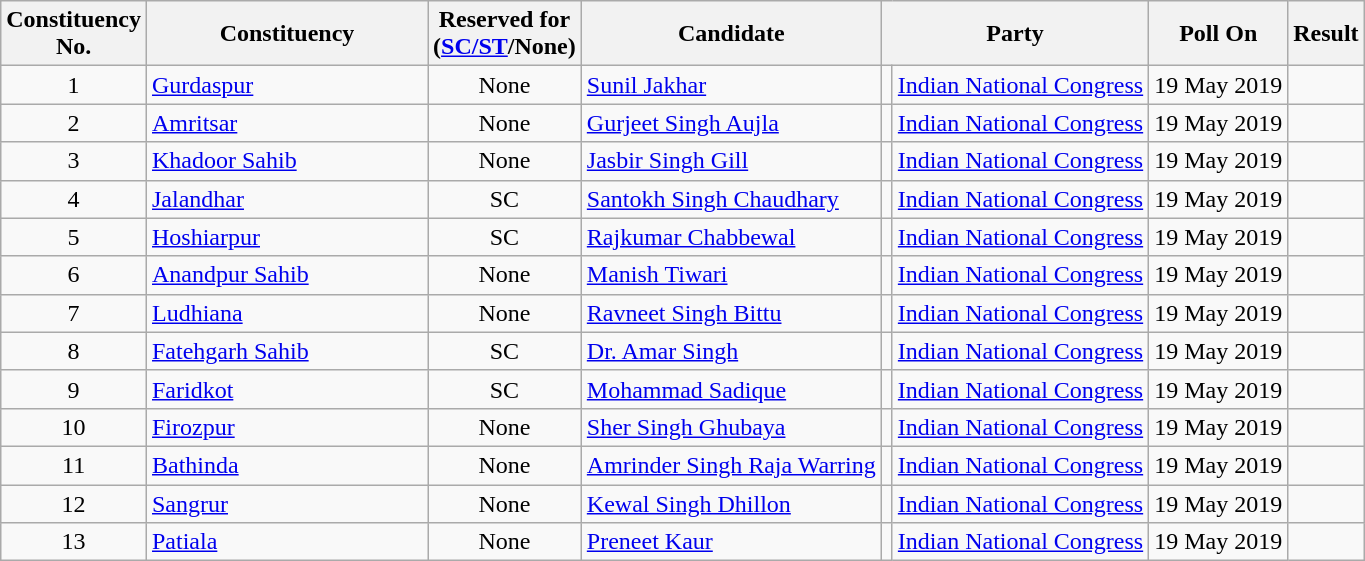<table class="wikitable sortable">
<tr>
<th>Constituency <br> No.</th>
<th style="width:180px;">Constituency</th>
<th>Reserved for<br>(<a href='#'>SC/ST</a>/None)</th>
<th>Candidate</th>
<th colspan="2">Party</th>
<th>Poll On</th>
<th>Result</th>
</tr>
<tr>
<td style="text-align:center;">1</td>
<td><a href='#'>Gurdaspur</a></td>
<td style="text-align:center;">None</td>
<td><a href='#'>Sunil Jakhar</a></td>
<td bgcolor=></td>
<td><a href='#'>Indian National Congress</a></td>
<td style="text-align:center;">19 May 2019</td>
<td></td>
</tr>
<tr>
<td style="text-align:center;">2</td>
<td><a href='#'>Amritsar</a></td>
<td style="text-align:center;">None</td>
<td><a href='#'>Gurjeet Singh Aujla</a></td>
<td bgcolor=></td>
<td><a href='#'>Indian National Congress</a></td>
<td style="text-align:center;">19 May 2019</td>
<td></td>
</tr>
<tr>
<td style="text-align:center;">3</td>
<td><a href='#'>Khadoor Sahib</a></td>
<td style="text-align:center;">None</td>
<td><a href='#'>Jasbir Singh Gill</a></td>
<td bgcolor=></td>
<td><a href='#'>Indian National Congress</a></td>
<td style="text-align:center;">19 May 2019</td>
<td></td>
</tr>
<tr>
<td style="text-align:center;">4</td>
<td><a href='#'>Jalandhar</a></td>
<td style="text-align:center;">SC</td>
<td><a href='#'>Santokh Singh Chaudhary</a></td>
<td bgcolor=></td>
<td><a href='#'>Indian National Congress</a></td>
<td style="text-align:center;">19 May 2019</td>
<td></td>
</tr>
<tr>
<td style="text-align:center;">5</td>
<td><a href='#'>Hoshiarpur</a></td>
<td style="text-align:center;">SC</td>
<td><a href='#'>Rajkumar Chabbewal</a></td>
<td bgcolor=></td>
<td><a href='#'>Indian National Congress</a></td>
<td style="text-align:center;">19 May 2019</td>
<td></td>
</tr>
<tr>
<td style="text-align:center;">6</td>
<td><a href='#'>Anandpur Sahib</a></td>
<td style="text-align:center;">None</td>
<td><a href='#'>Manish Tiwari</a></td>
<td bgcolor=></td>
<td><a href='#'>Indian National Congress</a></td>
<td style="text-align:center;">19 May 2019</td>
<td></td>
</tr>
<tr>
<td style="text-align:center;">7</td>
<td><a href='#'>Ludhiana</a></td>
<td style="text-align:center;">None</td>
<td><a href='#'>Ravneet Singh Bittu</a></td>
<td bgcolor=></td>
<td><a href='#'>Indian National Congress</a></td>
<td style="text-align:center;">19 May 2019</td>
<td></td>
</tr>
<tr>
<td style="text-align:center;">8</td>
<td><a href='#'>Fatehgarh Sahib</a></td>
<td style="text-align:center;">SC</td>
<td><a href='#'>Dr. Amar Singh</a></td>
<td bgcolor=></td>
<td><a href='#'>Indian National Congress</a></td>
<td style="text-align:center;">19 May 2019</td>
<td></td>
</tr>
<tr>
<td style="text-align:center;">9</td>
<td><a href='#'>Faridkot</a></td>
<td style="text-align:center;">SC</td>
<td><a href='#'>Mohammad Sadique</a></td>
<td bgcolor=></td>
<td><a href='#'>Indian National Congress</a></td>
<td style="text-align:center;">19 May 2019</td>
<td></td>
</tr>
<tr>
<td style="text-align:center;">10</td>
<td><a href='#'>Firozpur</a></td>
<td style="text-align:center;">None</td>
<td><a href='#'>Sher Singh Ghubaya</a></td>
<td bgcolor=></td>
<td><a href='#'>Indian National Congress</a></td>
<td style="text-align:center;">19 May 2019</td>
<td></td>
</tr>
<tr>
<td style="text-align:center;">11</td>
<td><a href='#'>Bathinda</a></td>
<td style="text-align:center;">None</td>
<td><a href='#'>Amrinder Singh Raja Warring</a></td>
<td bgcolor=></td>
<td><a href='#'>Indian National Congress</a></td>
<td style="text-align:center;">19 May 2019</td>
<td></td>
</tr>
<tr>
<td style="text-align:center;">12</td>
<td><a href='#'>Sangrur</a></td>
<td style="text-align:center;">None</td>
<td><a href='#'>Kewal Singh Dhillon</a></td>
<td bgcolor=></td>
<td><a href='#'>Indian National Congress</a></td>
<td style="text-align:center;">19 May 2019</td>
<td></td>
</tr>
<tr>
<td style="text-align:center;">13</td>
<td><a href='#'>Patiala</a></td>
<td style="text-align:center;">None</td>
<td><a href='#'>Preneet Kaur</a></td>
<td bgcolor=></td>
<td><a href='#'>Indian National Congress</a></td>
<td style="text-align:center;">19 May 2019</td>
<td></td>
</tr>
</table>
